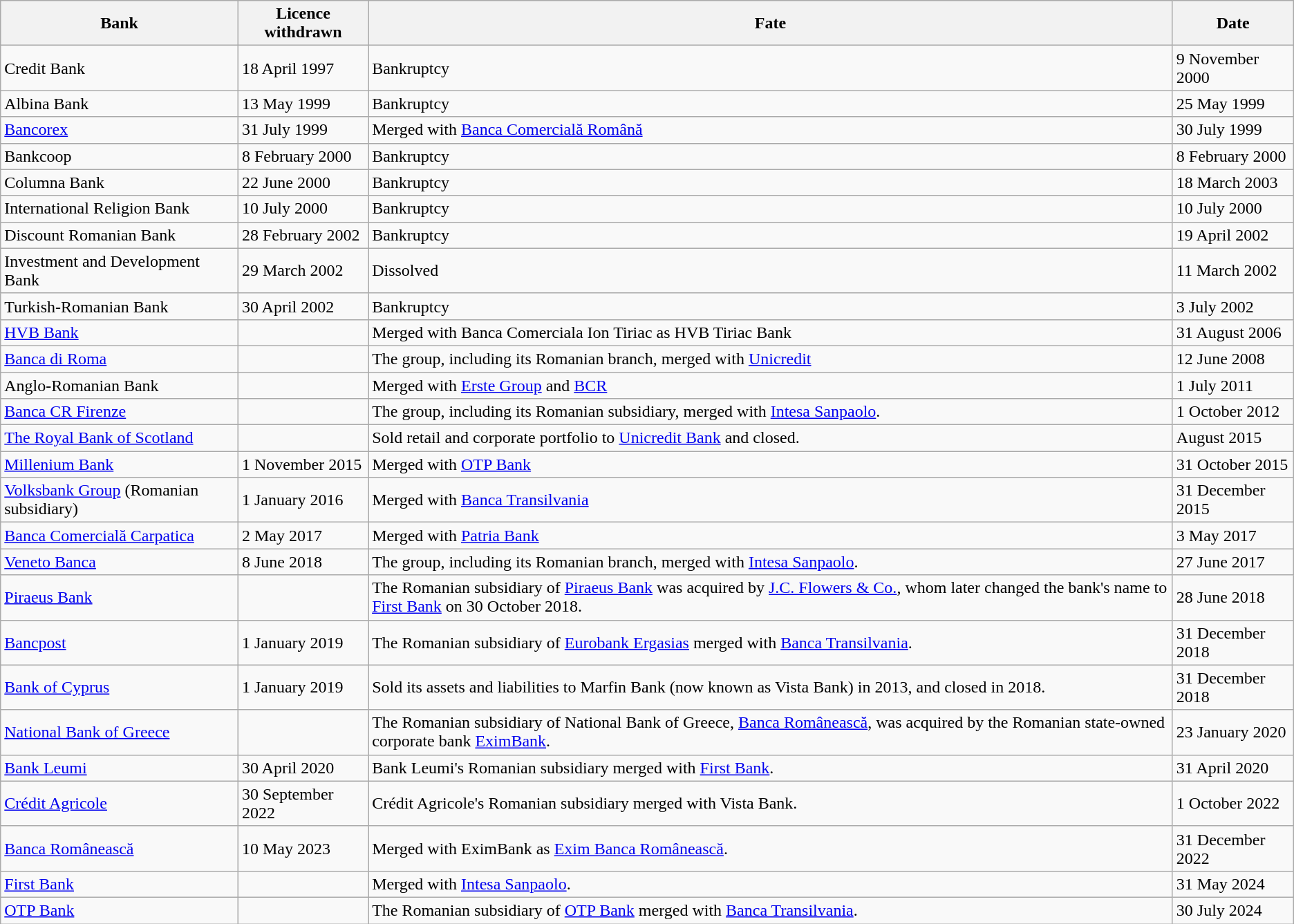<table class="wikitable sortable">
<tr>
<th>Bank</th>
<th>Licence withdrawn</th>
<th>Fate</th>
<th>Date</th>
</tr>
<tr>
<td>Credit Bank</td>
<td>18 April 1997</td>
<td>Bankruptcy</td>
<td>9 November 2000</td>
</tr>
<tr>
<td>Albina Bank</td>
<td>13 May 1999</td>
<td>Bankruptcy</td>
<td>25 May 1999</td>
</tr>
<tr>
<td><a href='#'>Bancorex</a></td>
<td>31 July 1999</td>
<td>Merged with <a href='#'>Banca Comercială Română</a></td>
<td>30 July 1999</td>
</tr>
<tr>
<td>Bankcoop</td>
<td>8 February 2000</td>
<td>Bankruptcy</td>
<td>8 February 2000</td>
</tr>
<tr>
<td>Columna Bank</td>
<td>22 June 2000</td>
<td>Bankruptcy</td>
<td>18 March 2003</td>
</tr>
<tr>
<td>International Religion Bank</td>
<td>10 July 2000</td>
<td>Bankruptcy</td>
<td>10 July 2000</td>
</tr>
<tr>
<td>Discount Romanian Bank</td>
<td>28 February 2002</td>
<td>Bankruptcy</td>
<td>19 April 2002</td>
</tr>
<tr>
<td>Investment and Development Bank</td>
<td>29 March 2002</td>
<td>Dissolved</td>
<td>11 March 2002</td>
</tr>
<tr>
<td>Turkish-Romanian Bank</td>
<td>30 April 2002</td>
<td>Bankruptcy</td>
<td>3 July 2002</td>
</tr>
<tr>
<td><a href='#'>HVB Bank</a></td>
<td></td>
<td>Merged with Banca Comerciala Ion Tiriac as HVB Tiriac Bank</td>
<td>31 August 2006</td>
</tr>
<tr>
<td><a href='#'>Banca di Roma</a></td>
<td></td>
<td>The group, including its Romanian branch, merged with <a href='#'>Unicredit</a></td>
<td>12 June 2008</td>
</tr>
<tr>
<td>Anglo-Romanian Bank</td>
<td></td>
<td>Merged with <a href='#'>Erste Group</a> and <a href='#'>BCR</a></td>
<td>1 July 2011</td>
</tr>
<tr>
<td><a href='#'>Banca CR Firenze</a></td>
<td></td>
<td>The group, including its Romanian subsidiary, merged with <a href='#'>Intesa Sanpaolo</a>.</td>
<td>1 October 2012</td>
</tr>
<tr>
<td><a href='#'>The Royal Bank of Scotland</a></td>
<td></td>
<td>Sold retail and corporate portfolio to <a href='#'>Unicredit Bank</a> and closed.</td>
<td>August 2015</td>
</tr>
<tr>
<td><a href='#'>Millenium Bank</a></td>
<td>1 November 2015</td>
<td>Merged with <a href='#'>OTP Bank</a></td>
<td>31 October 2015</td>
</tr>
<tr>
<td><a href='#'>Volksbank Group</a> (Romanian subsidiary)</td>
<td>1 January 2016</td>
<td>Merged with <a href='#'>Banca Transilvania</a></td>
<td>31 December 2015</td>
</tr>
<tr>
<td><a href='#'>Banca Comercială Carpatica</a></td>
<td>2 May 2017</td>
<td>Merged with <a href='#'>Patria Bank</a></td>
<td>3 May 2017</td>
</tr>
<tr>
<td><a href='#'>Veneto Banca</a></td>
<td>8 June 2018</td>
<td>The group, including its Romanian branch, merged with <a href='#'>Intesa Sanpaolo</a>.</td>
<td>27 June 2017</td>
</tr>
<tr>
<td><a href='#'>Piraeus Bank</a></td>
<td></td>
<td>The Romanian subsidiary of <a href='#'>Piraeus Bank</a> was acquired by <a href='#'>J.C. Flowers & Co.</a>, whom later changed the bank's name to <a href='#'>First Bank</a> on 30 October 2018.</td>
<td>28 June 2018</td>
</tr>
<tr>
<td><a href='#'>Bancpost</a></td>
<td>1 January 2019</td>
<td>The Romanian subsidiary of <a href='#'>Eurobank Ergasias</a> merged with <a href='#'>Banca Transilvania</a>.</td>
<td>31 December 2018</td>
</tr>
<tr>
<td><a href='#'>Bank of Cyprus</a></td>
<td>1 January 2019</td>
<td>Sold its assets and liabilities to Marfin Bank (now known as Vista Bank) in 2013, and closed in 2018.</td>
<td>31 December 2018</td>
</tr>
<tr>
<td><a href='#'>National Bank of Greece</a></td>
<td></td>
<td>The Romanian subsidiary of National Bank of Greece, <a href='#'>Banca Românească</a>, was acquired by the Romanian state-owned corporate bank <a href='#'>EximBank</a>.</td>
<td>23 January 2020</td>
</tr>
<tr>
<td><a href='#'>Bank Leumi</a></td>
<td>30 April 2020</td>
<td>Bank Leumi's Romanian subsidiary merged with <a href='#'>First Bank</a>.</td>
<td>31 April 2020</td>
</tr>
<tr>
<td><a href='#'>Crédit Agricole</a></td>
<td>30 September 2022</td>
<td>Crédit Agricole's Romanian subsidiary merged with Vista Bank.</td>
<td>1 October 2022</td>
</tr>
<tr>
<td><a href='#'>Banca Românească</a></td>
<td>10 May 2023</td>
<td>Merged with EximBank as <a href='#'>Exim Banca Românească</a>.</td>
<td>31 December 2022</td>
</tr>
<tr>
<td><a href='#'>First Bank</a></td>
<td></td>
<td>Merged with <a href='#'>Intesa Sanpaolo</a>.</td>
<td>31 May 2024</td>
</tr>
<tr>
<td><a href='#'>OTP Bank</a></td>
<td></td>
<td>The Romanian subsidiary of <a href='#'>OTP Bank</a> merged with <a href='#'>Banca Transilvania</a>.</td>
<td>30 July 2024</td>
</tr>
</table>
